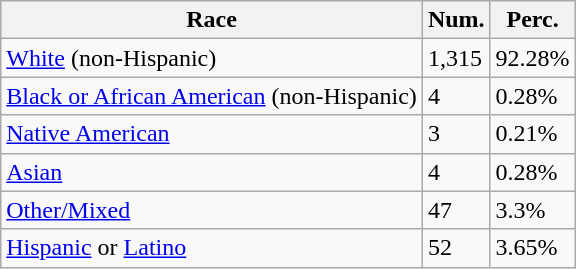<table class="wikitable">
<tr>
<th>Race</th>
<th>Num.</th>
<th>Perc.</th>
</tr>
<tr>
<td><a href='#'>White</a> (non-Hispanic)</td>
<td>1,315</td>
<td>92.28%</td>
</tr>
<tr>
<td><a href='#'>Black or African American</a> (non-Hispanic)</td>
<td>4</td>
<td>0.28%</td>
</tr>
<tr>
<td><a href='#'>Native American</a></td>
<td>3</td>
<td>0.21%</td>
</tr>
<tr>
<td><a href='#'>Asian</a></td>
<td>4</td>
<td>0.28%</td>
</tr>
<tr>
<td><a href='#'>Other/Mixed</a></td>
<td>47</td>
<td>3.3%</td>
</tr>
<tr>
<td><a href='#'>Hispanic</a> or <a href='#'>Latino</a></td>
<td>52</td>
<td>3.65%</td>
</tr>
</table>
